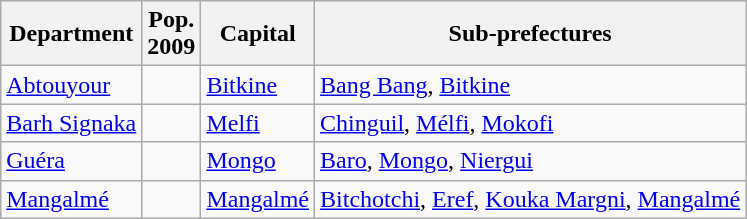<table class="wikitable">
<tr>
<th>Department</th>
<th>Pop.<br>2009</th>
<th>Capital</th>
<th>Sub-prefectures</th>
</tr>
<tr>
<td><a href='#'>Abtouyour</a></td>
<td align="right"></td>
<td><a href='#'>Bitkine</a></td>
<td><a href='#'>Bang Bang</a>, <a href='#'>Bitkine</a></td>
</tr>
<tr>
<td><a href='#'>Barh Signaka</a></td>
<td align="right"></td>
<td><a href='#'>Melfi</a></td>
<td><a href='#'>Chinguil</a>, <a href='#'>Mélfi</a>, <a href='#'>Mokofi</a></td>
</tr>
<tr>
<td><a href='#'>Guéra</a></td>
<td align="right"></td>
<td><a href='#'>Mongo</a></td>
<td><a href='#'>Baro</a>, <a href='#'>Mongo</a>, <a href='#'>Niergui</a></td>
</tr>
<tr>
<td><a href='#'>Mangalmé</a></td>
<td align="right"></td>
<td><a href='#'>Mangalmé</a></td>
<td><a href='#'>Bitchotchi</a>, <a href='#'>Eref</a>, <a href='#'>Kouka Margni</a>, <a href='#'>Mangalmé</a></td>
</tr>
</table>
